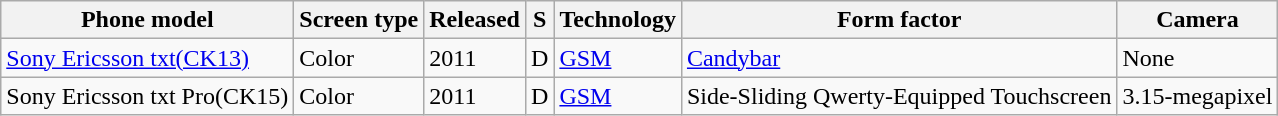<table class="wikitable sortable">
<tr>
<th><strong>Phone model</strong></th>
<th><strong>Screen type</strong></th>
<th><strong>Released</strong></th>
<th><strong>S</strong></th>
<th><strong>Technology</strong></th>
<th><strong>Form factor</strong></th>
<th><strong>Camera</strong></th>
</tr>
<tr>
<td><a href='#'>Sony Ericsson txt(CK13)</a></td>
<td>Color</td>
<td>2011</td>
<td>D</td>
<td><a href='#'>GSM</a></td>
<td><a href='#'>Candybar</a></td>
<td>None</td>
</tr>
<tr>
<td>Sony Ericsson txt Pro(CK15)</td>
<td>Color</td>
<td>2011</td>
<td>D</td>
<td><a href='#'>GSM</a></td>
<td>Side-Sliding Qwerty-Equipped Touchscreen</td>
<td>3.15-megapixel</td>
</tr>
</table>
